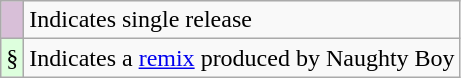<table class="wikitable">
<tr>
<td style="background:thistle;"></td>
<td>Indicates single release</td>
</tr>
<tr>
<td style="background:#dfd;">§</td>
<td>Indicates a <a href='#'>remix</a> produced by Naughty Boy</td>
</tr>
</table>
